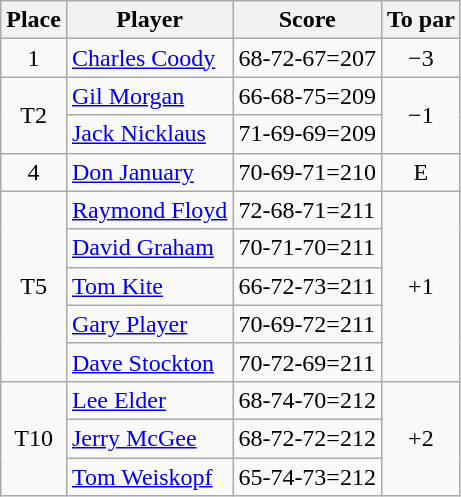<table class=wikitable>
<tr>
<th>Place</th>
<th>Player</th>
<th>Score</th>
<th>To par</th>
</tr>
<tr>
<td align=center>1</td>
<td> <a href='#'>Charles Coody</a></td>
<td>68-72-67=207</td>
<td align=center>−3</td>
</tr>
<tr>
<td rowspan=2 align=center>T2</td>
<td> <a href='#'>Gil Morgan</a></td>
<td>66-68-75=209</td>
<td rowspan=2 align=center>−1</td>
</tr>
<tr>
<td> <a href='#'>Jack Nicklaus</a></td>
<td>71-69-69=209</td>
</tr>
<tr>
<td align=center>4</td>
<td> <a href='#'>Don January</a></td>
<td>70-69-71=210</td>
<td align=center>E</td>
</tr>
<tr>
<td rowspan=5 align=center>T5</td>
<td> <a href='#'>Raymond Floyd</a></td>
<td>72-68-71=211</td>
<td rowspan=5 align=center>+1</td>
</tr>
<tr>
<td> <a href='#'>David Graham</a></td>
<td>70-71-70=211</td>
</tr>
<tr>
<td> <a href='#'>Tom Kite</a></td>
<td>66-72-73=211</td>
</tr>
<tr>
<td> <a href='#'>Gary Player</a></td>
<td>70-69-72=211</td>
</tr>
<tr>
<td> <a href='#'>Dave Stockton</a></td>
<td>70-72-69=211</td>
</tr>
<tr>
<td rowspan=3 align=center>T10</td>
<td> <a href='#'>Lee Elder</a></td>
<td>68-74-70=212</td>
<td rowspan=3 align=center>+2</td>
</tr>
<tr>
<td> <a href='#'>Jerry McGee</a></td>
<td>68-72-72=212</td>
</tr>
<tr>
<td> <a href='#'>Tom Weiskopf</a></td>
<td>65-74-73=212</td>
</tr>
</table>
